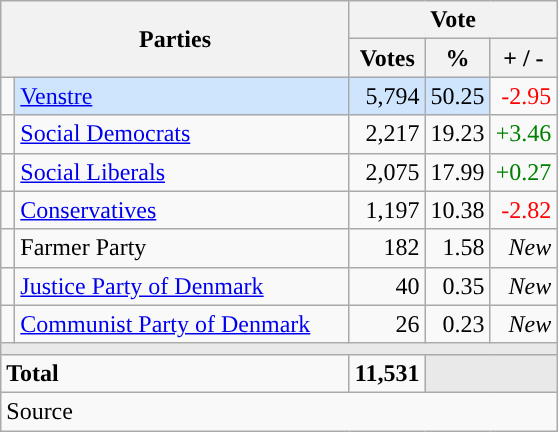<table class="wikitable" style="text-align:right;">
<tr>
<th style="text-align:centre;" rowspan="2" colspan="2" width="225">Parties</th>
<th colspan="3">Vote</th>
</tr>
<tr>
<th width="15">Votes</th>
<th width="15">%</th>
<th width="15">+ / -</th>
</tr>
<tr>
<td width="2" style="color:inherit;background:"></td>
<td bgcolor=#cfe5fe  align="left"><a href='#'>Venstre</a></td>
<td bgcolor=#cfe5fe>5,794</td>
<td bgcolor=#cfe5fe>50.25</td>
<td style=color:red;>-2.95</td>
</tr>
<tr>
<td width="2" style="color:inherit;background:"></td>
<td align="left"><a href='#'>Social Democrats</a></td>
<td>2,217</td>
<td>19.23</td>
<td style=color:green;>+3.46</td>
</tr>
<tr>
<td width="2" style="color:inherit;background:"></td>
<td align="left"><a href='#'>Social Liberals</a></td>
<td>2,075</td>
<td>17.99</td>
<td style=color:green;>+0.27</td>
</tr>
<tr>
<td width="2" style="color:inherit;background:"></td>
<td align="left"><a href='#'>Conservatives</a></td>
<td>1,197</td>
<td>10.38</td>
<td style=color:red;>-2.82</td>
</tr>
<tr>
<td width="2" style="color:inherit;background:"></td>
<td align="left">Farmer Party</td>
<td>182</td>
<td>1.58</td>
<td><em>New</em></td>
</tr>
<tr>
<td width="2" style="color:inherit;background:"></td>
<td align="left"><a href='#'>Justice Party of Denmark</a></td>
<td>40</td>
<td>0.35</td>
<td><em>New</em></td>
</tr>
<tr>
<td width="2" style="color:inherit;background:"></td>
<td align="left"><a href='#'>Communist Party of Denmark</a></td>
<td>26</td>
<td>0.23</td>
<td><em>New</em></td>
</tr>
<tr>
<td colspan="7" bgcolor="#E9E9E9"></td>
</tr>
<tr>
<td align="left" colspan="2"><strong>Total</strong></td>
<td><strong>11,531</strong></td>
<td bgcolor="#E9E9E9" colspan="2"></td>
</tr>
<tr>
<td align="left" colspan="6">Source</td>
</tr>
</table>
